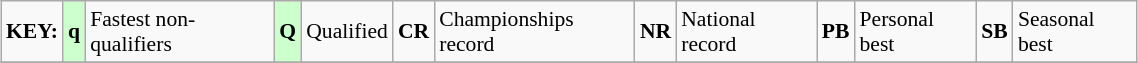<table class="wikitable" style="margin:0.5em auto; font-size:90%;position:relative;" width=60%>
<tr>
<td><strong>KEY:</strong></td>
<td bgcolor=ccffcc align=center><strong>q</strong></td>
<td>Fastest non-qualifiers</td>
<td bgcolor=ccffcc align=center><strong>Q</strong></td>
<td>Qualified</td>
<td align=center><strong>CR</strong></td>
<td>Championships record</td>
<td align=center><strong>NR</strong></td>
<td>National record</td>
<td align=center><strong>PB</strong></td>
<td>Personal best</td>
<td align=center><strong>SB</strong></td>
<td>Seasonal best</td>
</tr>
<tr>
</tr>
</table>
